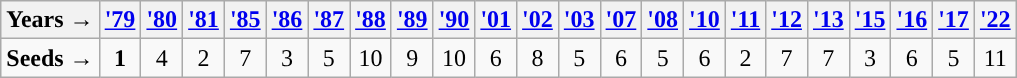<table class="wikitable">
<tr>
<th>Years →</th>
<th><a href='#'>'79</a></th>
<th><a href='#'>'80</a></th>
<th><a href='#'>'81</a></th>
<th><a href='#'>'85</a></th>
<th><a href='#'>'86</a></th>
<th><a href='#'>'87</a></th>
<th><a href='#'>'88</a></th>
<th><a href='#'>'89</a></th>
<th><a href='#'>'90</a></th>
<th><a href='#'>'01</a></th>
<th><a href='#'>'02</a></th>
<th><a href='#'>'03</a></th>
<th><a href='#'>'07</a></th>
<th><a href='#'>'08</a></th>
<th><a href='#'>'10</a></th>
<th><a href='#'>'11</a></th>
<th><a href='#'>'12</a></th>
<th><a href='#'>'13</a></th>
<th><a href='#'>'15</a></th>
<th><a href='#'>'16</a></th>
<th><a href='#'>'17</a></th>
<th><a href='#'>'22</a></th>
</tr>
<tr align=center>
<td style="text-align:left; "><strong>Seeds →</strong></td>
<td><strong>1</strong></td>
<td>4</td>
<td>2</td>
<td>7</td>
<td>3</td>
<td>5</td>
<td>10</td>
<td>9</td>
<td>10</td>
<td>6</td>
<td>8</td>
<td>5</td>
<td>6</td>
<td>5</td>
<td>6</td>
<td>2</td>
<td>7</td>
<td>7</td>
<td>3</td>
<td>6</td>
<td>5</td>
<td>11</td>
</tr>
</table>
